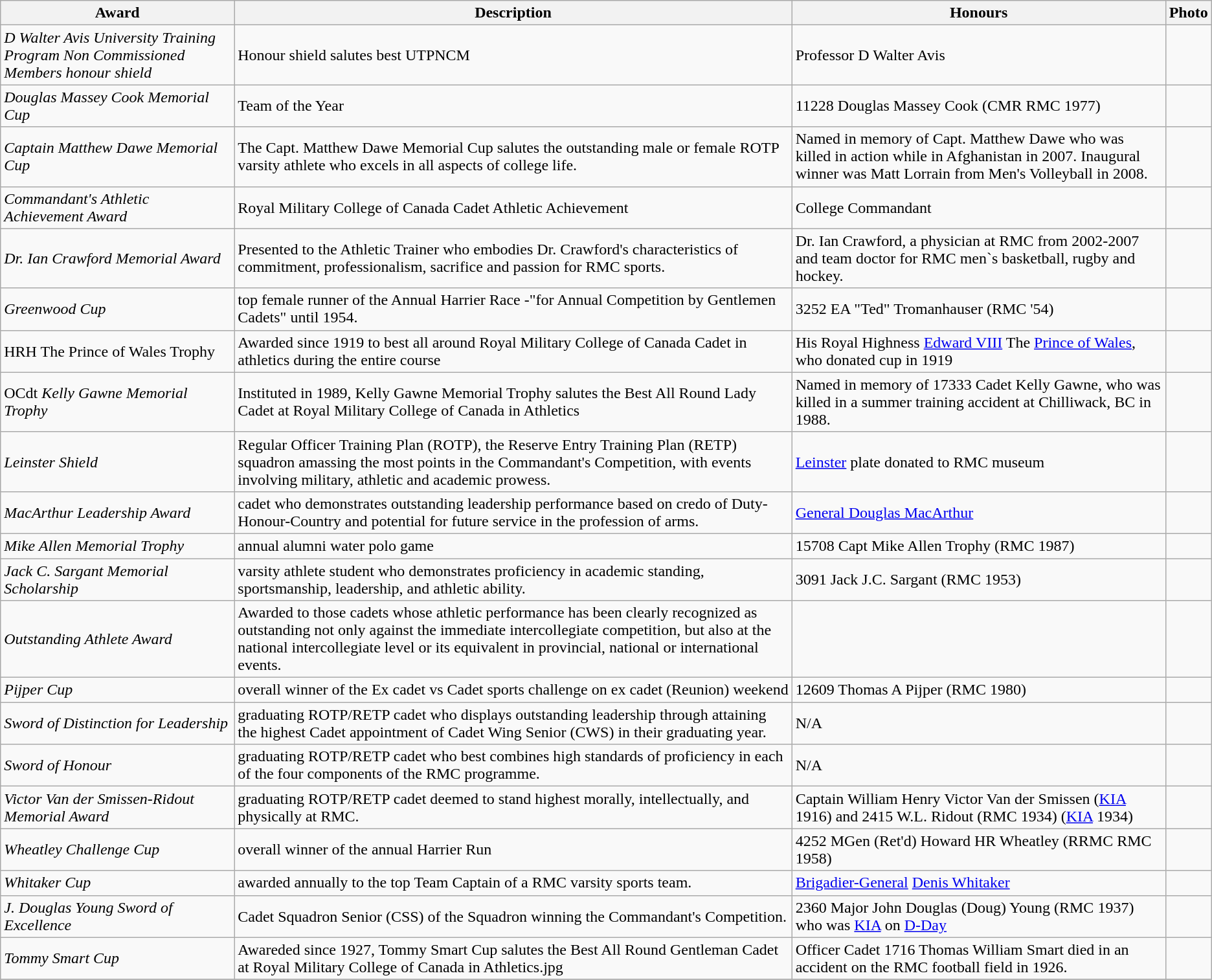<table class="wikitable">
<tr>
<th>Award</th>
<th>Description</th>
<th>Honours</th>
<th>Photo</th>
</tr>
<tr>
<td><em>D Walter Avis University Training Program Non Commissioned Members honour shield</em></td>
<td>Honour shield salutes best UTPNCM</td>
<td>Professor D Walter Avis</td>
<td></td>
</tr>
<tr>
<td><em>Douglas Massey Cook Memorial Cup</em></td>
<td>Team of the Year</td>
<td>11228 Douglas Massey Cook (CMR RMC 1977)</td>
<td></td>
</tr>
<tr>
<td><em>Captain Matthew Dawe Memorial Cup</em></td>
<td>The Capt. Matthew Dawe Memorial Cup salutes the outstanding male or female ROTP varsity athlete who excels in all aspects of college life.</td>
<td>Named in memory of Capt. Matthew Dawe  who was killed in action while in Afghanistan in 2007. Inaugural winner was Matt Lorrain from Men's Volleyball in 2008.</td>
<td></td>
</tr>
<tr>
<td><em>Commandant's Athletic Achievement Award</em></td>
<td>Royal Military College of Canada Cadet Athletic Achievement</td>
<td>College Commandant</td>
<td></td>
</tr>
<tr>
<td><em>Dr. Ian Crawford Memorial Award</em></td>
<td>Presented to the Athletic Trainer who embodies Dr. Crawford's characteristics of commitment, professionalism, sacrifice and passion for RMC sports.</td>
<td>Dr. Ian Crawford, a physician at RMC from 2002-2007 and team doctor for RMC men`s basketball, rugby and hockey.</td>
<td></td>
</tr>
<tr>
<td><em>Greenwood Cup</em></td>
<td>top female runner of the Annual Harrier Race -"for Annual Competition by Gentlemen Cadets" until 1954.</td>
<td>3252 EA "Ted" Tromanhauser (RMC '54)</td>
<td></td>
</tr>
<tr>
<td>HRH The Prince of Wales Trophy</td>
<td>Awarded since 1919 to best all around Royal Military College of Canada Cadet in athletics during the entire course</td>
<td>His Royal Highness <a href='#'>Edward VIII</a> The <a href='#'>Prince of Wales</a>, who donated cup in 1919</td>
<td></td>
</tr>
<tr>
<td>OCdt <em>Kelly Gawne Memorial Trophy</em></td>
<td>Instituted in 1989, Kelly Gawne Memorial Trophy salutes the Best All Round Lady Cadet at Royal Military College of Canada in Athletics</td>
<td>Named in memory of 17333 Cadet Kelly Gawne, who was killed in a summer training accident at Chilliwack, BC in 1988.</td>
<td></td>
</tr>
<tr>
<td><em>Leinster Shield</em></td>
<td>Regular Officer Training Plan (ROTP), the Reserve Entry Training Plan (RETP) squadron amassing the most points in the Commandant's Competition, with events involving military, athletic and academic prowess.</td>
<td><a href='#'>Leinster</a> plate donated to RMC museum</td>
<td></td>
</tr>
<tr>
<td><em>MacArthur Leadership Award</em></td>
<td>cadet who demonstrates outstanding leadership performance based on credo of Duty-Honour-Country and potential for future service in the profession of arms.</td>
<td><a href='#'>General Douglas MacArthur</a></td>
<td></td>
</tr>
<tr>
<td><em>Mike Allen Memorial Trophy</em></td>
<td>annual alumni water polo game</td>
<td>15708 Capt Mike Allen Trophy (RMC 1987)</td>
<td></td>
</tr>
<tr>
<td><em>Jack C. Sargant Memorial Scholarship</em></td>
<td>varsity athlete student who demonstrates proficiency in academic standing, sportsmanship, leadership, and athletic ability.</td>
<td>3091 Jack J.C. Sargant (RMC 1953)</td>
<td></td>
</tr>
<tr>
<td><em>Outstanding Athlete Award</em></td>
<td>Awarded to those cadets whose athletic performance has been clearly recognized as outstanding not only against the immediate intercollegiate competition, but also at the national intercollegiate level or its equivalent in provincial, national or international events.</td>
<td></td>
<td></td>
</tr>
<tr>
<td><em>Pijper Cup</em></td>
<td>overall winner of the Ex cadet vs Cadet sports challenge on ex cadet (Reunion) weekend</td>
<td>12609 Thomas A Pijper (RMC 1980)</td>
<td></td>
</tr>
<tr>
<td><em>Sword of Distinction for Leadership</em></td>
<td>graduating ROTP/RETP cadet who displays outstanding leadership through attaining the highest Cadet appointment of Cadet Wing Senior (CWS) in their graduating year.</td>
<td>N/A</td>
<td></td>
</tr>
<tr>
<td><em>Sword of Honour</em></td>
<td>graduating ROTP/RETP cadet who best combines high standards of proficiency in each of the four components of the RMC programme.</td>
<td>N/A</td>
<td></td>
</tr>
<tr>
<td><em>Victor Van der Smissen-Ridout Memorial Award</em></td>
<td>graduating ROTP/RETP cadet deemed to stand highest morally, intellectually, and physically at RMC.</td>
<td>Captain William Henry Victor Van der Smissen (<a href='#'>KIA</a> 1916) and 2415 W.L. Ridout (RMC 1934) (<a href='#'>KIA</a> 1934)</td>
<td></td>
</tr>
<tr>
<td><em>Wheatley Challenge Cup</em></td>
<td>overall winner of the annual Harrier Run</td>
<td>4252 MGen (Ret'd) Howard HR Wheatley (RRMC RMC 1958)</td>
<td></td>
</tr>
<tr>
<td><em>Whitaker Cup</em></td>
<td>awarded annually to the top Team Captain of a RMC varsity sports team.</td>
<td><a href='#'>Brigadier-General</a> <a href='#'>Denis Whitaker</a></td>
<td></td>
</tr>
<tr>
<td><em>J. Douglas Young Sword of Excellence</em></td>
<td>Cadet Squadron Senior (CSS) of the Squadron winning the Commandant's Competition.</td>
<td>2360 Major John Douglas (Doug) Young (RMC 1937) who was <a href='#'>KIA</a> on <a href='#'>D-Day</a></td>
<td></td>
</tr>
<tr>
<td><em>Tommy Smart Cup</em></td>
<td>Awareded since 1927, Tommy Smart Cup salutes the Best All Round Gentleman Cadet at Royal Military College of Canada in Athletics.jpg</td>
<td>Officer Cadet 1716 Thomas William Smart died in an accident on the RMC football field in 1926.</td>
<td></td>
</tr>
<tr>
</tr>
</table>
